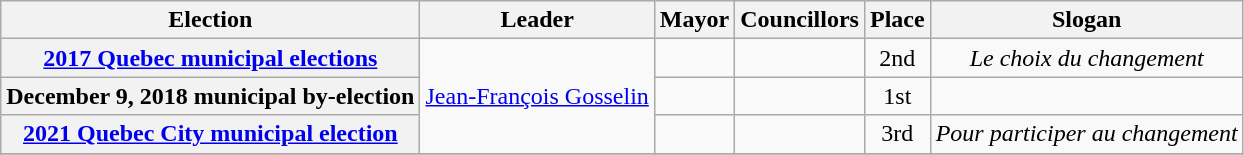<table class="wikitable centre" style="text-align:center;">
<tr>
<th scope="col">Election</th>
<th scope="col">Leader</th>
<th scope="col">Mayor</th>
<th scope="col">Councillors</th>
<th scope="col">Place</th>
<th scope="col">Slogan</th>
</tr>
<tr>
<th scope="row"><a href='#'>2017 Quebec municipal elections</a></th>
<td rowspan="3"><a href='#'>Jean-François Gosselin</a></td>
<td></td>
<td></td>
<td style="text-align: center;">2nd</td>
<td><em>Le choix du changement</em></td>
</tr>
<tr>
<th scope="row">December 9, 2018  municipal by-election</th>
<td></td>
<td></td>
<td style="text-align: center;">1st</td>
<td></td>
</tr>
<tr>
<th scope="row"><a href='#'>2021 Quebec City municipal election</a></th>
<td></td>
<td></td>
<td style="text-align: center;">3rd</td>
<td><em>Pour participer au changement</em></td>
</tr>
<tr>
</tr>
</table>
